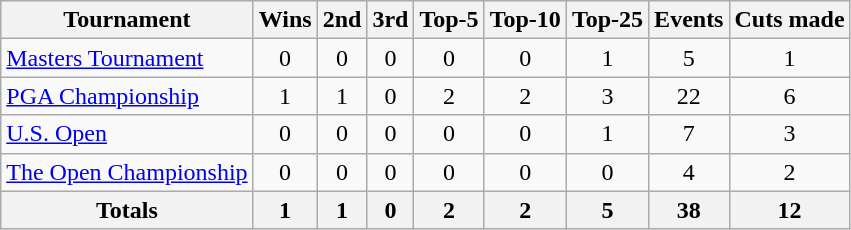<table class=wikitable style=text-align:center>
<tr>
<th>Tournament</th>
<th>Wins</th>
<th>2nd</th>
<th>3rd</th>
<th>Top-5</th>
<th>Top-10</th>
<th>Top-25</th>
<th>Events</th>
<th>Cuts made</th>
</tr>
<tr>
<td align=left><a href='#'>Masters Tournament</a></td>
<td>0</td>
<td>0</td>
<td>0</td>
<td>0</td>
<td>0</td>
<td>1</td>
<td>5</td>
<td>1</td>
</tr>
<tr>
<td align=left><a href='#'>PGA Championship</a></td>
<td>1</td>
<td>1</td>
<td>0</td>
<td>2</td>
<td>2</td>
<td>3</td>
<td>22</td>
<td>6</td>
</tr>
<tr>
<td align=left><a href='#'>U.S. Open</a></td>
<td>0</td>
<td>0</td>
<td>0</td>
<td>0</td>
<td>0</td>
<td>1</td>
<td>7</td>
<td>3</td>
</tr>
<tr>
<td align=left><a href='#'>The Open Championship</a></td>
<td>0</td>
<td>0</td>
<td>0</td>
<td>0</td>
<td>0</td>
<td>0</td>
<td>4</td>
<td>2</td>
</tr>
<tr>
<th>Totals</th>
<th>1</th>
<th>1</th>
<th>0</th>
<th>2</th>
<th>2</th>
<th>5</th>
<th>38</th>
<th>12</th>
</tr>
</table>
